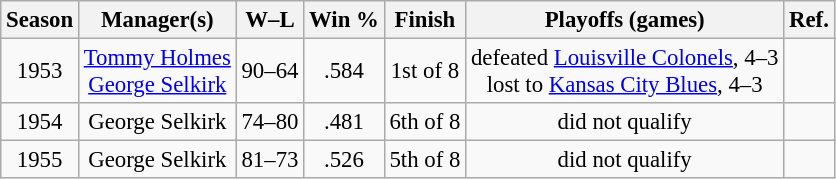<table class="wikitable" style="text-align:center; font-size: 95%;">
<tr>
<th>Season</th>
<th>Manager(s)</th>
<th>W–L</th>
<th>Win %</th>
<th>Finish</th>
<th>Playoffs (games)</th>
<th>Ref.</th>
</tr>
<tr>
<td>1953</td>
<td><a href='#'>Tommy Holmes</a><br><a href='#'>George Selkirk</a></td>
<td>90–64</td>
<td>.584</td>
<td>1st of 8</td>
<td>defeated <a href='#'>Louisville Colonels</a>, 4–3<br>lost to <a href='#'>Kansas City Blues</a>, 4–3</td>
<td></td>
</tr>
<tr>
<td>1954</td>
<td>George Selkirk</td>
<td>74–80</td>
<td>.481</td>
<td>6th of 8</td>
<td>did not qualify</td>
<td></td>
</tr>
<tr>
<td>1955</td>
<td>George Selkirk</td>
<td>81–73</td>
<td>.526</td>
<td>5th of 8</td>
<td>did not qualify</td>
<td></td>
</tr>
</table>
